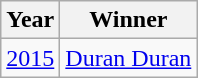<table class="wikitable">
<tr>
<th>Year</th>
<th>Winner</th>
</tr>
<tr>
<td><a href='#'>2015</a></td>
<td><a href='#'>Duran Duran</a></td>
</tr>
</table>
